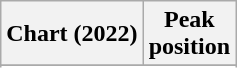<table class="wikitable sortable plainrowheaders" style="text-align:center">
<tr>
<th scope="col">Chart (2022)</th>
<th scope="col">Peak<br>position</th>
</tr>
<tr>
</tr>
<tr>
</tr>
<tr>
</tr>
<tr>
</tr>
<tr>
</tr>
<tr>
</tr>
<tr>
</tr>
<tr>
</tr>
<tr>
</tr>
<tr>
</tr>
</table>
